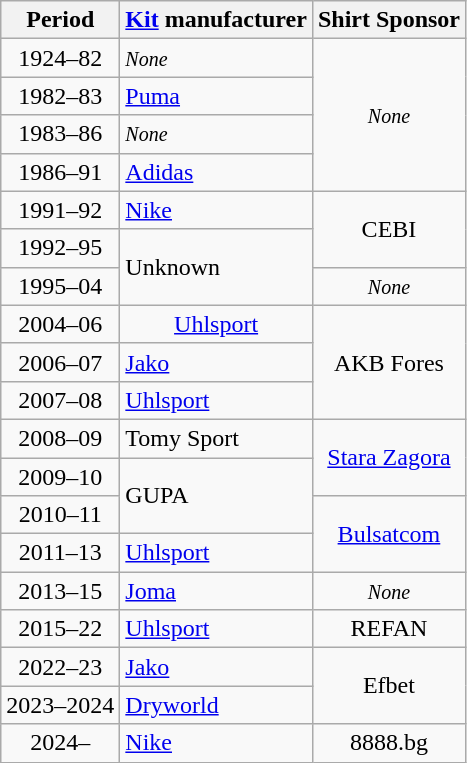<table class="wikitable" style="text-align: center">
<tr>
<th>Period</th>
<th><a href='#'>Kit</a> manufacturer</th>
<th>Shirt Sponsor</th>
</tr>
<tr>
<td>1924–82</td>
<td align="Left"><small><em>None</em></small></td>
<td align="center" rowspan=4><small><em>None</em></small></td>
</tr>
<tr>
<td>1982–83</td>
<td align="Left" rowspan=1> <a href='#'>Puma</a></td>
</tr>
<tr>
<td>1983–86</td>
<td align="Left"><small><em>None</em></small></td>
</tr>
<tr>
<td>1986–91</td>
<td align="Left" rowspan=1> <a href='#'>Adidas</a></td>
</tr>
<tr>
<td>1991–92</td>
<td align="Left" rowspan=1> <a href='#'>Nike</a></td>
<td align="center" rowspan=2>CEBI</td>
</tr>
<tr>
<td>1992–95</td>
<td rowspan="2" align="left"> Unknown</td>
</tr>
<tr>
<td>1995–04</td>
<td><small><em>None</em></small></td>
</tr>
<tr>
<td>2004–06</td>
<td rowspan="1"> <a href='#'>Uhlsport</a></td>
<td rowspan="3" align="center">AKB Fores</td>
</tr>
<tr>
<td>2006–07</td>
<td align="Left" rowspan=1> <a href='#'>Jako</a></td>
</tr>
<tr>
<td>2007–08</td>
<td align="Left" rowspan=1> <a href='#'>Uhlsport</a></td>
</tr>
<tr>
<td>2008–09</td>
<td align="Left" rowspan=1> Tomy Sport</td>
<td align="center" rowspan=2><a href='#'>Stara Zagora</a></td>
</tr>
<tr>
<td>2009–10</td>
<td align="Left" rowspan=2> GUPA</td>
</tr>
<tr>
<td>2010–11</td>
<td align="center" rowspan=2><a href='#'>Bulsatcom</a></td>
</tr>
<tr>
<td>2011–13</td>
<td align="Left" rowspan=1> <a href='#'>Uhlsport</a></td>
</tr>
<tr>
<td>2013–15</td>
<td align="Left"> <a href='#'>Joma</a></td>
<td><small><em>None</em></small></td>
</tr>
<tr>
<td>2015–22</td>
<td align="Left"> <a href='#'>Uhlsport</a></td>
<td>REFAN</td>
</tr>
<tr>
<td>2022–23</td>
<td align="Left"> <a href='#'>Jako</a></td>
<td align="center" rowspan=2>Efbet</td>
</tr>
<tr>
<td>2023–2024</td>
<td align="Left"> <a href='#'>Dryworld</a></td>
</tr>
<tr>
<td>2024–</td>
<td align="Left"> <a href='#'>Nike</a></td>
<td align="center" rowspan=2>8888.bg</td>
</tr>
</table>
